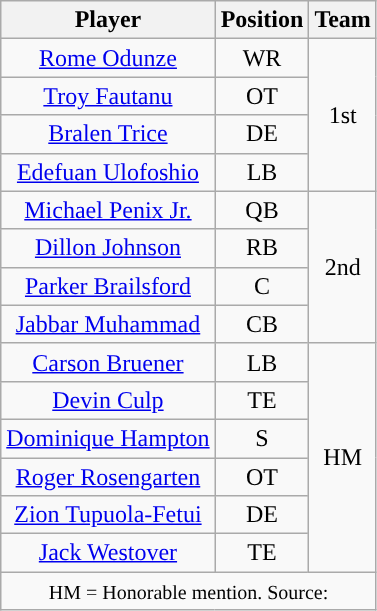<table class="wikitable" style="text-align: center">
<tr align=center>
<th>Player</th>
<th>Position</th>
<th>Team</th>
</tr>
<tr>
<td><a href='#'>Rome Odunze</a></td>
<td>WR</td>
<td rowspan="4">1st</td>
</tr>
<tr>
<td><a href='#'>Troy Fautanu</a></td>
<td>OT</td>
</tr>
<tr>
<td><a href='#'>Bralen Trice</a></td>
<td>DE</td>
</tr>
<tr>
<td><a href='#'>Edefuan Ulofoshio</a></td>
<td>LB</td>
</tr>
<tr>
<td><a href='#'>Michael Penix Jr.</a></td>
<td>QB</td>
<td rowspan="4">2nd</td>
</tr>
<tr>
<td><a href='#'>Dillon Johnson</a></td>
<td>RB</td>
</tr>
<tr>
<td><a href='#'>Parker Brailsford</a></td>
<td>C</td>
</tr>
<tr>
<td><a href='#'>Jabbar Muhammad</a></td>
<td>CB</td>
</tr>
<tr>
<td><a href='#'>Carson Bruener</a></td>
<td>LB</td>
<td rowspan="6">HM</td>
</tr>
<tr>
<td><a href='#'>Devin Culp</a></td>
<td>TE</td>
</tr>
<tr>
<td><a href='#'>Dominique Hampton</a></td>
<td>S</td>
</tr>
<tr>
<td><a href='#'>Roger Rosengarten</a></td>
<td>OT</td>
</tr>
<tr>
<td><a href='#'>Zion Tupuola-Fetui</a></td>
<td>DE</td>
</tr>
<tr>
<td><a href='#'>Jack Westover</a></td>
<td>TE</td>
</tr>
<tr>
<td colspan="3"><small>HM = Honorable mention. Source:</small></td>
</tr>
</table>
